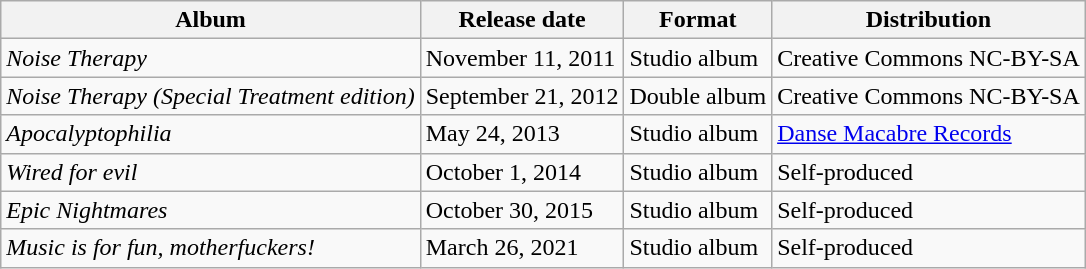<table class="wikitable" border="1">
<tr>
<th>Album</th>
<th>Release date</th>
<th>Format</th>
<th>Distribution</th>
</tr>
<tr>
<td><em>Noise Therapy</em></td>
<td>November 11, 2011</td>
<td>Studio album</td>
<td>Creative Commons NC-BY-SA</td>
</tr>
<tr>
<td><em>Noise Therapy (Special Treatment edition)</em></td>
<td>September 21, 2012</td>
<td>Double album</td>
<td>Creative Commons NC-BY-SA</td>
</tr>
<tr>
<td><em>Apocalyptophilia</em></td>
<td>May 24, 2013</td>
<td>Studio album</td>
<td><a href='#'>Danse Macabre Records</a></td>
</tr>
<tr>
<td><em>Wired for evil</em></td>
<td>October 1, 2014</td>
<td>Studio album</td>
<td>Self-produced</td>
</tr>
<tr>
<td><em>Epic Nightmares</em></td>
<td>October 30, 2015</td>
<td>Studio album</td>
<td>Self-produced</td>
</tr>
<tr>
<td><em>Music is for fun, motherfuckers!</em></td>
<td>March 26, 2021</td>
<td>Studio album</td>
<td>Self-produced</td>
</tr>
</table>
